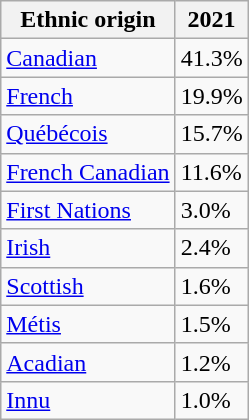<table class="wikitable" style="float:left;">
<tr ">
<th>Ethnic origin</th>
<th>2021</th>
</tr>
<tr>
<td><a href='#'>Canadian</a></td>
<td>41.3%</td>
</tr>
<tr>
<td><a href='#'>French</a></td>
<td>19.9%</td>
</tr>
<tr>
<td><a href='#'>Québécois</a></td>
<td>15.7%</td>
</tr>
<tr>
<td><a href='#'>French Canadian</a></td>
<td>11.6%</td>
</tr>
<tr>
<td><a href='#'>First Nations</a></td>
<td>3.0%</td>
</tr>
<tr>
<td><a href='#'>Irish</a></td>
<td>2.4%</td>
</tr>
<tr>
<td><a href='#'>Scottish</a></td>
<td>1.6%</td>
</tr>
<tr>
<td><a href='#'>Métis</a></td>
<td>1.5%</td>
</tr>
<tr>
<td><a href='#'>Acadian</a></td>
<td>1.2%</td>
</tr>
<tr>
<td><a href='#'>Innu</a></td>
<td>1.0%</td>
</tr>
</table>
